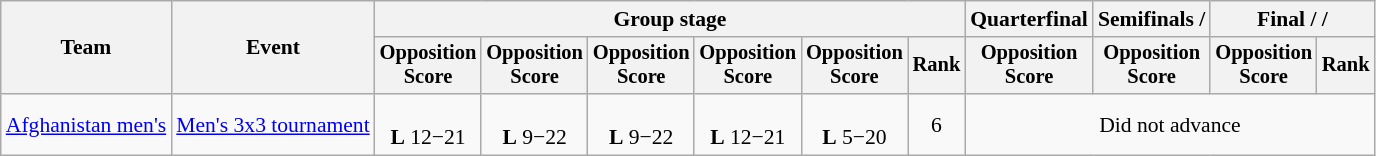<table class=wikitable style=font-size:90%;text-align:center>
<tr>
<th rowspan=2>Team</th>
<th rowspan=2>Event</th>
<th colspan=6>Group stage</th>
<th>Quarterfinal</th>
<th>Semifinals / </th>
<th colspan=2>Final /  / </th>
</tr>
<tr style="font-size:95%">
<th>Opposition<br>Score</th>
<th>Opposition<br>Score</th>
<th>Opposition<br>Score</th>
<th>Opposition<br>Score</th>
<th>Opposition<br>Score</th>
<th>Rank</th>
<th>Opposition<br>Score</th>
<th>Opposition<br>Score</th>
<th>Opposition<br>Score</th>
<th>Rank</th>
</tr>
<tr>
<td align=left><a href='#'>Afghanistan men's</a></td>
<td align=left><a href='#'>Men's 3x3 tournament</a></td>
<td><br><strong>L</strong> 12−21</td>
<td><br><strong>L</strong> 9−22</td>
<td><br><strong>L</strong> 9−22</td>
<td><br><strong>L</strong> 12−21</td>
<td><br><strong>L</strong> 5−20</td>
<td>6</td>
<td colspan=4>Did not advance</td>
</tr>
</table>
